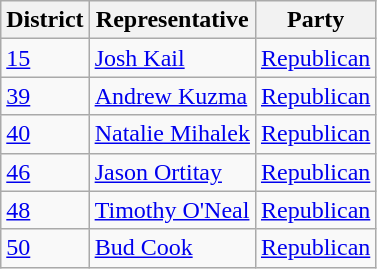<table class="wikitable">
<tr>
<th>District</th>
<th>Representative</th>
<th>Party</th>
</tr>
<tr>
<td><a href='#'>15</a></td>
<td><a href='#'>Josh Kail</a></td>
<td><a href='#'>Republican</a></td>
</tr>
<tr>
<td><a href='#'>39</a></td>
<td><a href='#'>Andrew Kuzma</a></td>
<td><a href='#'>Republican</a></td>
</tr>
<tr>
<td><a href='#'>40</a></td>
<td><a href='#'>Natalie Mihalek</a></td>
<td><a href='#'>Republican</a></td>
</tr>
<tr>
<td><a href='#'>46</a></td>
<td><a href='#'>Jason Ortitay</a></td>
<td><a href='#'>Republican</a></td>
</tr>
<tr>
<td><a href='#'>48</a></td>
<td><a href='#'>Timothy O'Neal</a></td>
<td><a href='#'>Republican</a></td>
</tr>
<tr>
<td><a href='#'>50</a></td>
<td><a href='#'>Bud Cook</a></td>
<td><a href='#'>Republican</a></td>
</tr>
</table>
